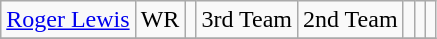<table class="wikitable sortable sortable" style="text-align: center">
<tr>
<td><a href='#'>Roger Lewis</a></td>
<td>WR</td>
<td></td>
<td>3rd Team</td>
<td>2nd Team</td>
<td></td>
<td></td>
<td></td>
</tr>
<tr>
</tr>
</table>
